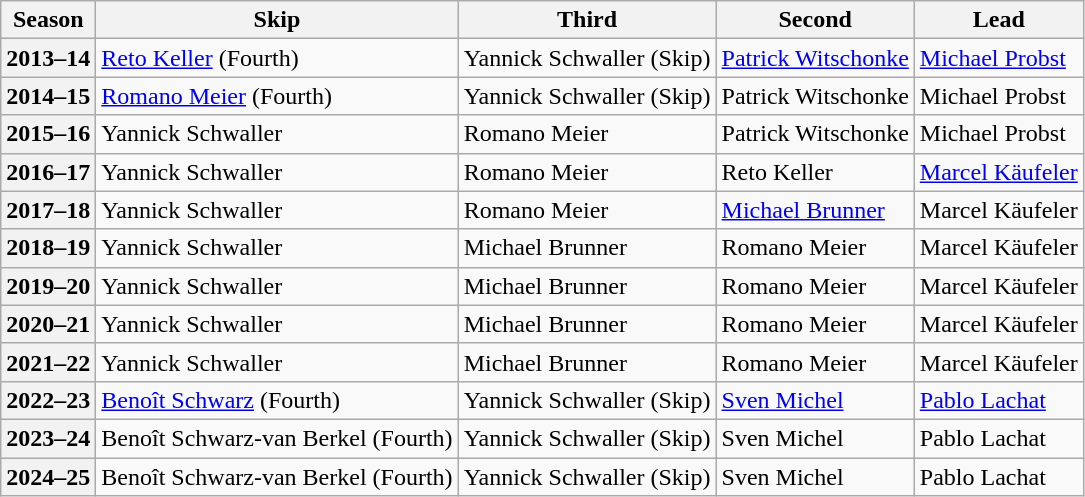<table class="wikitable">
<tr>
<th scope="col">Season</th>
<th scope="col">Skip</th>
<th scope="col">Third</th>
<th scope="col">Second</th>
<th scope="col">Lead</th>
</tr>
<tr>
<th scope="row">2013–14</th>
<td><a href='#'>Reto Keller</a> (Fourth)</td>
<td>Yannick Schwaller (Skip)</td>
<td><a href='#'>Patrick Witschonke</a></td>
<td><a href='#'>Michael Probst</a></td>
</tr>
<tr>
<th scope="row">2014–15</th>
<td><a href='#'>Romano Meier</a> (Fourth)</td>
<td>Yannick Schwaller (Skip)</td>
<td>Patrick Witschonke</td>
<td>Michael Probst</td>
</tr>
<tr>
<th scope="row">2015–16</th>
<td>Yannick Schwaller</td>
<td>Romano Meier</td>
<td>Patrick Witschonke</td>
<td>Michael Probst</td>
</tr>
<tr>
<th scope="row">2016–17</th>
<td>Yannick Schwaller</td>
<td>Romano Meier</td>
<td>Reto Keller</td>
<td><a href='#'>Marcel Käufeler</a></td>
</tr>
<tr>
<th scope="row">2017–18</th>
<td>Yannick Schwaller</td>
<td>Romano Meier</td>
<td><a href='#'>Michael Brunner</a></td>
<td>Marcel Käufeler</td>
</tr>
<tr>
<th scope="row">2018–19</th>
<td>Yannick Schwaller</td>
<td>Michael Brunner</td>
<td>Romano Meier</td>
<td>Marcel Käufeler</td>
</tr>
<tr>
<th scope="row">2019–20</th>
<td>Yannick Schwaller</td>
<td>Michael Brunner</td>
<td>Romano Meier</td>
<td>Marcel Käufeler</td>
</tr>
<tr>
<th scope="row">2020–21</th>
<td>Yannick Schwaller</td>
<td>Michael Brunner</td>
<td>Romano Meier</td>
<td>Marcel Käufeler</td>
</tr>
<tr>
<th scope="row">2021–22</th>
<td>Yannick Schwaller</td>
<td>Michael Brunner</td>
<td>Romano Meier</td>
<td>Marcel Käufeler</td>
</tr>
<tr>
<th scope="row">2022–23</th>
<td><a href='#'>Benoît Schwarz</a> (Fourth)</td>
<td>Yannick Schwaller (Skip)</td>
<td><a href='#'>Sven Michel</a></td>
<td><a href='#'>Pablo Lachat</a></td>
</tr>
<tr>
<th scope="row">2023–24</th>
<td>Benoît Schwarz-van Berkel (Fourth)</td>
<td>Yannick Schwaller (Skip)</td>
<td>Sven Michel</td>
<td>Pablo Lachat</td>
</tr>
<tr>
<th scope="row">2024–25</th>
<td>Benoît Schwarz-van Berkel (Fourth)</td>
<td>Yannick Schwaller (Skip)</td>
<td>Sven Michel</td>
<td>Pablo Lachat</td>
</tr>
</table>
